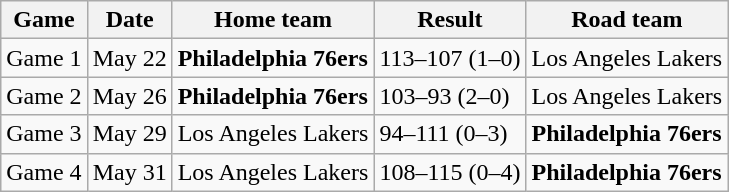<table class="wikitable">
<tr>
<th>Game</th>
<th>Date</th>
<th>Home team</th>
<th>Result</th>
<th>Road team</th>
</tr>
<tr>
<td>Game 1</td>
<td>May 22</td>
<td><strong>Philadelphia 76ers</strong></td>
<td>113–107 (1–0)</td>
<td>Los Angeles Lakers</td>
</tr>
<tr>
<td>Game 2</td>
<td>May 26</td>
<td><strong>Philadelphia 76ers</strong></td>
<td>103–93 (2–0)</td>
<td>Los Angeles Lakers</td>
</tr>
<tr>
<td>Game 3</td>
<td>May 29</td>
<td>Los Angeles Lakers</td>
<td>94–111 (0–3)</td>
<td><strong>Philadelphia 76ers</strong></td>
</tr>
<tr>
<td>Game 4</td>
<td>May 31</td>
<td>Los Angeles Lakers</td>
<td>108–115 (0–4)</td>
<td><strong>Philadelphia 76ers</strong></td>
</tr>
</table>
